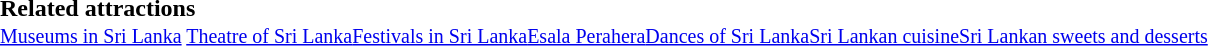<table style="margin:0;">
<tr valign="top">
<td style="padding-left: 1em; text-align: left; width: 25%; "><br><strong>Related attractions</strong><br>
<small><a href='#'>Museums in Sri Lanka</a> <a href='#'>Theatre of Sri Lanka</a><a href='#'>Festivals in Sri Lanka</a><a href='#'>Esala Perahera</a><a href='#'>Dances of Sri Lanka</a><a href='#'>Sri Lankan cuisine</a><a href='#'>Sri Lankan sweets and desserts</a></small></td>
</tr>
</table>
